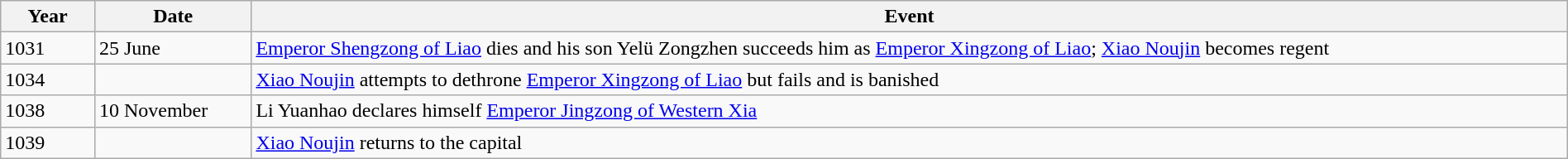<table class="wikitable" width="100%">
<tr>
<th style="width:6%">Year</th>
<th style="width:10%">Date</th>
<th>Event</th>
</tr>
<tr>
<td>1031</td>
<td>25 June</td>
<td><a href='#'>Emperor Shengzong of Liao</a> dies and his son Yelü Zongzhen succeeds him as <a href='#'>Emperor Xingzong of Liao</a>; <a href='#'>Xiao Noujin</a> becomes regent</td>
</tr>
<tr>
<td>1034</td>
<td></td>
<td><a href='#'>Xiao Noujin</a> attempts to dethrone <a href='#'>Emperor Xingzong of Liao</a> but fails and is banished</td>
</tr>
<tr>
<td>1038</td>
<td>10 November</td>
<td>Li Yuanhao declares himself <a href='#'>Emperor Jingzong of Western Xia</a></td>
</tr>
<tr>
<td>1039</td>
<td></td>
<td><a href='#'>Xiao Noujin</a> returns to the capital</td>
</tr>
</table>
